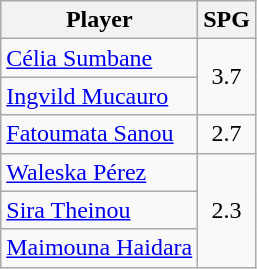<table class="wikitable">
<tr>
<th>Player</th>
<th>SPG</th>
</tr>
<tr>
<td> <a href='#'>Célia Sumbane</a></td>
<td align=center rowspan=2>3.7</td>
</tr>
<tr>
<td> <a href='#'>Ingvild Mucauro</a></td>
</tr>
<tr>
<td> <a href='#'>Fatoumata Sanou</a></td>
<td align=center>2.7</td>
</tr>
<tr>
<td> <a href='#'>Waleska Pérez</a></td>
<td align=center rowspan=3>2.3</td>
</tr>
<tr>
<td> <a href='#'>Sira Theinou</a></td>
</tr>
<tr>
<td> <a href='#'>Maimouna Haidara</a></td>
</tr>
</table>
